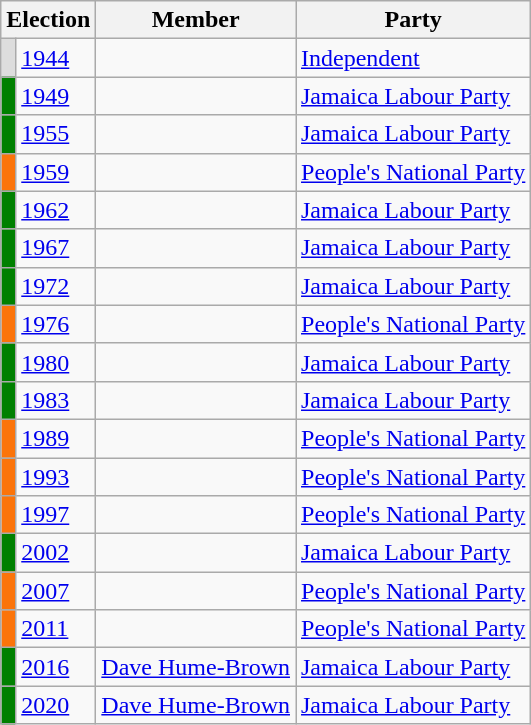<table class="wikitable sortable mw-collapsible">
<tr>
<th colspan="2">Election</th>
<th>Member</th>
<th>Party</th>
</tr>
<tr>
<td style="background-color: #DDDDDD"></td>
<td><a href='#'>1944</a></td>
<td></td>
<td><a href='#'>Independent</a></td>
</tr>
<tr>
<td style="background-color: green"></td>
<td><a href='#'>1949</a></td>
<td></td>
<td><a href='#'>Jamaica Labour Party</a></td>
</tr>
<tr>
<td style="background-color: green"></td>
<td><a href='#'>1955</a></td>
<td></td>
<td><a href='#'>Jamaica Labour Party</a></td>
</tr>
<tr>
<td style="background-color: #fb740a"></td>
<td><a href='#'>1959</a></td>
<td></td>
<td><a href='#'>People's National Party</a></td>
</tr>
<tr>
<td style="background-color: green"></td>
<td><a href='#'>1962</a></td>
<td></td>
<td><a href='#'>Jamaica Labour Party</a></td>
</tr>
<tr>
<td style="background-color: green"></td>
<td><a href='#'>1967</a></td>
<td></td>
<td><a href='#'>Jamaica Labour Party</a></td>
</tr>
<tr>
<td style="background-color: green"></td>
<td><a href='#'>1972</a></td>
<td></td>
<td><a href='#'>Jamaica Labour Party</a></td>
</tr>
<tr>
<td style="background-color: #fb740a"></td>
<td><a href='#'>1976</a></td>
<td></td>
<td><a href='#'>People's National Party</a></td>
</tr>
<tr>
<td style="background-color: green"></td>
<td><a href='#'>1980</a></td>
<td></td>
<td><a href='#'>Jamaica Labour Party</a></td>
</tr>
<tr>
<td style="background-color: green"></td>
<td><a href='#'>1983</a></td>
<td></td>
<td><a href='#'>Jamaica Labour Party</a></td>
</tr>
<tr>
<td style="background-color: #fb740a"></td>
<td><a href='#'>1989</a></td>
<td></td>
<td><a href='#'>People's National Party</a></td>
</tr>
<tr>
<td style="background-color: #fb740a"></td>
<td><a href='#'>1993</a></td>
<td></td>
<td><a href='#'>People's National Party</a></td>
</tr>
<tr>
<td style="background-color: #fb740a"></td>
<td><a href='#'>1997</a></td>
<td></td>
<td><a href='#'>People's National Party</a></td>
</tr>
<tr>
<td style="background-color: green"></td>
<td><a href='#'>2002</a></td>
<td></td>
<td><a href='#'>Jamaica Labour Party</a></td>
</tr>
<tr>
<td style="background-color: #fb740a"></td>
<td><a href='#'>2007</a></td>
<td></td>
<td><a href='#'>People's National Party</a></td>
</tr>
<tr>
<td style="background-color: #fb740a"></td>
<td><a href='#'>2011</a></td>
<td></td>
<td><a href='#'>People's National Party</a></td>
</tr>
<tr>
<td style="background-color: green"></td>
<td><a href='#'>2016</a></td>
<td><a href='#'>Dave Hume-Brown</a></td>
<td><a href='#'>Jamaica Labour Party</a></td>
</tr>
<tr>
<td style="background-color: green"></td>
<td><a href='#'>2020</a></td>
<td><a href='#'>Dave Hume-Brown</a></td>
<td><a href='#'>Jamaica Labour Party</a></td>
</tr>
</table>
